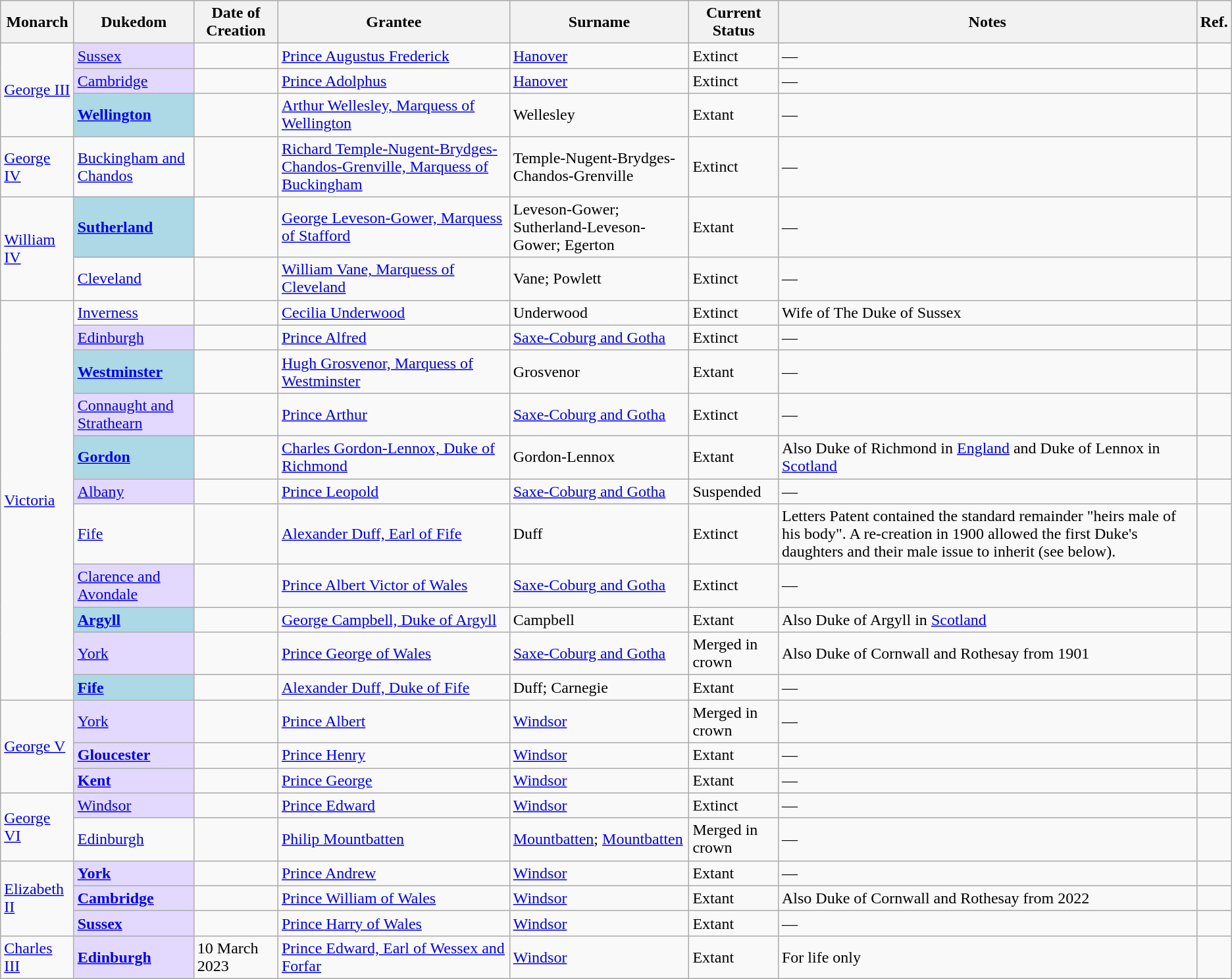<table class="wikitable sortable">
<tr>
<th>Monarch</th>
<th>Dukedom</th>
<th>Date of Creation</th>
<th>Grantee</th>
<th>Surname</th>
<th>Current Status</th>
<th>Notes</th>
<th class="unsortable"><abbr>Ref.</abbr></th>
</tr>
<tr>
<td rowspan=3><a href='#'>George III</a></td>
<td style="background:#e3d9ff"><a href='#'>Sussex</a></td>
<td></td>
<td><a href='#'>Prince Augustus Frederick</a></td>
<td><a href='#'>Hanover</a></td>
<td>Extinct </td>
<td>—</td>
<td></td>
</tr>
<tr>
<td style="background:#e3d9ff"><a href='#'>Cambridge</a></td>
<td></td>
<td><a href='#'>Prince Adolphus</a></td>
<td><a href='#'>Hanover</a></td>
<td>Extinct </td>
<td>—</td>
<td></td>
</tr>
<tr>
<td style="background:#ADD8E6"><strong><a href='#'>Wellington</a></strong></td>
<td></td>
<td><a href='#'>Arthur Wellesley, Marquess of Wellington</a></td>
<td>Wellesley</td>
<td>Extant</td>
<td>—</td>
<td></td>
</tr>
<tr>
<td><a href='#'>George IV</a></td>
<td><a href='#'>Buckingham and Chandos</a></td>
<td></td>
<td><a href='#'>Richard Temple-Nugent-Brydges-Chandos-Grenville, Marquess of Buckingham</a></td>
<td>Temple-Nugent-Brydges-Chandos-Grenville</td>
<td>Extinct </td>
<td>—</td>
<td></td>
</tr>
<tr>
<td rowspan=2><a href='#'>William IV</a></td>
<td style="background:#ADD8E6"><strong><a href='#'>Sutherland</a></strong></td>
<td></td>
<td><a href='#'>George Leveson-Gower, Marquess of Stafford</a></td>
<td>Leveson-Gower; Sutherland-Leveson-Gower; Egerton</td>
<td>Extant</td>
<td>—</td>
<td></td>
</tr>
<tr>
<td><a href='#'>Cleveland</a></td>
<td></td>
<td><a href='#'>William Vane, Marquess of Cleveland</a></td>
<td>Vane; Powlett</td>
<td>Extinct </td>
<td>—</td>
<td></td>
</tr>
<tr>
<td rowspan=11><a href='#'>Victoria</a></td>
<td><a href='#'>Inverness</a></td>
<td></td>
<td><a href='#'>Cecilia Underwood</a></td>
<td>Underwood</td>
<td>Extinct </td>
<td>Wife of The Duke of Sussex</td>
<td></td>
</tr>
<tr>
<td style="background:#e3d9ff"><a href='#'>Edinburgh</a></td>
<td></td>
<td><a href='#'>Prince Alfred</a></td>
<td><a href='#'>Saxe-Coburg and Gotha</a></td>
<td>Extinct </td>
<td>—</td>
<td></td>
</tr>
<tr>
<td style="background:#ADD8E6"><strong><a href='#'>Westminster</a></strong></td>
<td></td>
<td><a href='#'>Hugh Grosvenor, Marquess of Westminster</a></td>
<td>Grosvenor</td>
<td>Extant</td>
<td>—</td>
<td></td>
</tr>
<tr>
<td style="background:#e3d9ff"><a href='#'>Connaught and Strathearn</a></td>
<td></td>
<td><a href='#'>Prince Arthur</a></td>
<td><a href='#'>Saxe-Coburg and Gotha</a></td>
<td>Extinct </td>
<td>—</td>
<td></td>
</tr>
<tr>
<td style="background:#ADD8E6"><strong><a href='#'>Gordon</a></strong></td>
<td></td>
<td><a href='#'>Charles Gordon-Lennox, Duke of Richmond</a></td>
<td>Gordon-Lennox</td>
<td>Extant</td>
<td>Also Duke of Richmond in <a href='#'>England</a> and Duke of Lennox in <a href='#'>Scotland</a></td>
<td></td>
</tr>
<tr>
<td style="background:#e3d9ff"><a href='#'>Albany</a></td>
<td></td>
<td><a href='#'>Prince Leopold</a></td>
<td><a href='#'>Saxe-Coburg and Gotha</a></td>
<td>Suspended </td>
<td>—</td>
<td></td>
</tr>
<tr>
<td><a href='#'>Fife</a></td>
<td></td>
<td><a href='#'>Alexander Duff, Earl of Fife</a></td>
<td>Duff</td>
<td>Extinct </td>
<td>Letters Patent contained the standard remainder "heirs male of his body". A re-creation in 1900 allowed the first Duke's daughters and their male issue to inherit (see below).</td>
<td></td>
</tr>
<tr>
<td style="background:#e3d9ff"><a href='#'>Clarence and Avondale</a></td>
<td></td>
<td><a href='#'>Prince Albert Victor of Wales</a></td>
<td><a href='#'>Saxe-Coburg and Gotha</a></td>
<td>Extinct </td>
<td>—</td>
<td></td>
</tr>
<tr>
<td style="background:#ADD8E6"><strong><a href='#'>Argyll</a></strong></td>
<td></td>
<td><a href='#'>George Campbell, Duke of Argyll</a></td>
<td>Campbell</td>
<td>Extant</td>
<td>Also Duke of Argyll in <a href='#'>Scotland</a></td>
<td></td>
</tr>
<tr>
<td style="background:#e3d9ff"><a href='#'>York</a></td>
<td></td>
<td><a href='#'>Prince George of Wales</a></td>
<td><a href='#'>Saxe-Coburg and Gotha</a></td>
<td>Merged in crown </td>
<td>Also Duke of Cornwall and Rothesay from 1901</td>
<td></td>
</tr>
<tr>
<td style="background:#ADD8E6"><strong><a href='#'>Fife</a></strong></td>
<td></td>
<td><a href='#'>Alexander Duff, Duke of Fife</a></td>
<td>Duff; Carnegie</td>
<td>Extant</td>
<td>—</td>
<td></td>
</tr>
<tr>
<td rowspan=3><a href='#'>George V</a></td>
<td style="background:#e3d9ff"><a href='#'>York</a></td>
<td></td>
<td><a href='#'>Prince Albert</a></td>
<td><a href='#'>Windsor</a></td>
<td>Merged in crown </td>
<td>—</td>
<td></td>
</tr>
<tr>
<td style="background:#e3d9ff"><strong><a href='#'>Gloucester</a></strong></td>
<td></td>
<td><a href='#'>Prince Henry</a></td>
<td><a href='#'>Windsor</a></td>
<td>Extant</td>
<td>—</td>
<td></td>
</tr>
<tr>
<td style="background:#e3d9ff"><strong><a href='#'>Kent</a></strong></td>
<td></td>
<td><a href='#'>Prince George</a></td>
<td><a href='#'>Windsor</a></td>
<td>Extant</td>
<td>—</td>
<td></td>
</tr>
<tr>
<td rowspan=2><a href='#'>George VI</a></td>
<td style="background:#e3d9ff"><a href='#'>Windsor</a></td>
<td></td>
<td><a href='#'>Prince Edward</a></td>
<td><a href='#'>Windsor</a></td>
<td>Extinct </td>
<td>—</td>
<td></td>
</tr>
<tr>
<td><a href='#'>Edinburgh</a></td>
<td></td>
<td><a href='#'>Philip Mountbatten</a></td>
<td><a href='#'>Mountbatten</a>; <a href='#'>Mountbatten</a></td>
<td>Merged in crown </td>
<td>—</td>
<td></td>
</tr>
<tr>
<td rowspan=3><a href='#'>Elizabeth II</a></td>
<td style="background:#e3d9ff"><strong><a href='#'>York</a></strong></td>
<td></td>
<td><a href='#'>Prince Andrew</a></td>
<td><a href='#'>Windsor</a></td>
<td>Extant</td>
<td>—</td>
<td></td>
</tr>
<tr>
<td style="background:#e3d9ff"><strong><a href='#'>Cambridge</a></strong></td>
<td></td>
<td><a href='#'>Prince William of Wales</a></td>
<td><a href='#'>Windsor</a></td>
<td>Extant</td>
<td>Also Duke of Cornwall and Rothesay from 2022</td>
<td></td>
</tr>
<tr>
<td style="background:#e3d9ff"><strong><a href='#'>Sussex</a></strong></td>
<td></td>
<td><a href='#'>Prince Harry of Wales</a></td>
<td><a href='#'>Windsor</a></td>
<td>Extant</td>
<td>—</td>
<td></td>
</tr>
<tr>
<td><a href='#'>Charles III</a></td>
<td style="background:#e3d9ff"><strong><a href='#'>Edinburgh</a></strong></td>
<td>10 March 2023</td>
<td><a href='#'>Prince Edward, Earl of Wessex and Forfar</a></td>
<td><a href='#'>Windsor</a></td>
<td>Extant</td>
<td>For life only</td>
<td></td>
</tr>
</table>
